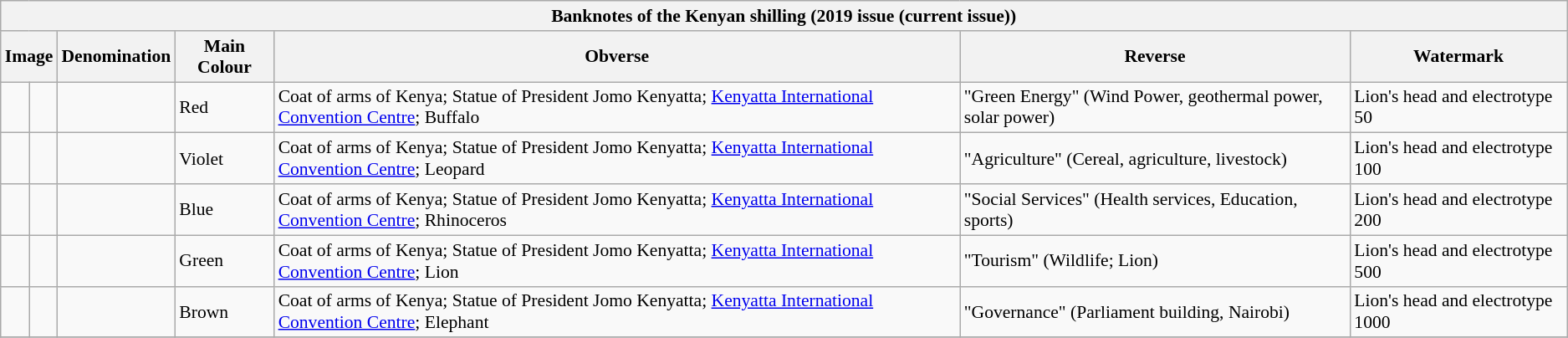<table class="wikitable" style="font-size: 90%">
<tr>
<th colspan=7>Banknotes of the Kenyan shilling (2019 issue (current issue))</th>
</tr>
<tr>
<th colspan=2>Image</th>
<th>Denomination</th>
<th>Main Colour</th>
<th>Obverse</th>
<th>Reverse</th>
<th>Watermark</th>
</tr>
<tr>
<td style="text-align:center;"></td>
<td style="text-align:center;"></td>
<td></td>
<td>Red</td>
<td>Coat of arms of Kenya; Statue of President Jomo Kenyatta; <a href='#'>Kenyatta International Convention Centre</a>; Buffalo</td>
<td>"Green Energy" (Wind Power, geothermal power, solar power)</td>
<td>Lion's head and electrotype 50</td>
</tr>
<tr>
<td style="text-align:center;"></td>
<td style="text-align:center;"></td>
<td></td>
<td>Violet</td>
<td>Coat of arms of Kenya; Statue of President Jomo Kenyatta; <a href='#'>Kenyatta International Convention Centre</a>; Leopard</td>
<td>"Agriculture" (Cereal, agriculture, livestock)</td>
<td>Lion's head and electrotype 100</td>
</tr>
<tr>
<td style="text-align:center;"></td>
<td style="text-align:center;"></td>
<td></td>
<td>Blue</td>
<td>Coat of arms of Kenya; Statue of President Jomo Kenyatta; <a href='#'>Kenyatta International Convention Centre</a>; Rhinoceros</td>
<td>"Social Services" (Health services, Education, sports)</td>
<td>Lion's head and electrotype 200</td>
</tr>
<tr>
<td style="text-align:center;"></td>
<td style="text-align:center;"></td>
<td></td>
<td>Green</td>
<td>Coat of arms of Kenya; Statue of President Jomo Kenyatta; <a href='#'>Kenyatta International Convention Centre</a>; Lion</td>
<td>"Tourism" (Wildlife; Lion)</td>
<td>Lion's head and electrotype 500</td>
</tr>
<tr>
<td style="text-align:center;"></td>
<td style="text-align:center;"></td>
<td></td>
<td>Brown</td>
<td>Coat of arms of Kenya; Statue of President Jomo Kenyatta; <a href='#'>Kenyatta International Convention Centre</a>; Elephant</td>
<td>"Governance" (Parliament building, Nairobi)</td>
<td>Lion's head and electrotype 1000</td>
</tr>
<tr>
</tr>
</table>
